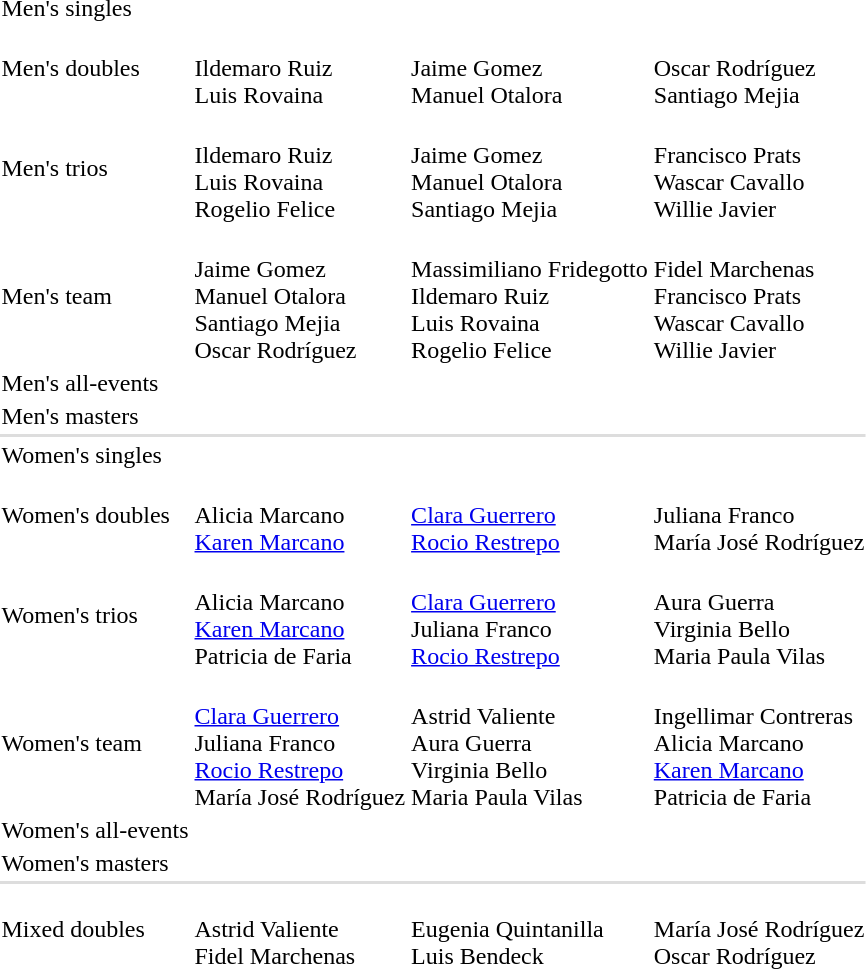<table>
<tr>
<td>Men's singles</td>
<td></td>
<td></td>
<td></td>
</tr>
<tr>
<td>Men's doubles</td>
<td><br>Ildemaro Ruiz<br>Luis Rovaina</td>
<td><br>Jaime Gomez<br>Manuel Otalora</td>
<td><br>Oscar Rodríguez<br>Santiago Mejia</td>
</tr>
<tr>
<td>Men's trios</td>
<td><br>Ildemaro Ruiz<br>Luis Rovaina<br>Rogelio Felice</td>
<td><br>Jaime Gomez<br>Manuel Otalora<br>Santiago Mejia</td>
<td><br>Francisco Prats<br>Wascar Cavallo<br>Willie Javier</td>
</tr>
<tr>
<td>Men's team</td>
<td><br>Jaime Gomez<br>Manuel Otalora<br>Santiago Mejia<br>Oscar Rodríguez</td>
<td nowrap><br>Massimiliano Fridegotto<br>Ildemaro Ruiz<br>Luis Rovaina<br>Rogelio Felice</td>
<td><br>Fidel Marchenas<br>Francisco Prats<br>Wascar Cavallo<br>Willie Javier</td>
</tr>
<tr>
<td>Men's all-events</td>
<td></td>
<td></td>
<td></td>
</tr>
<tr>
<td rowspan=2>Men's masters</td>
<td rowspan=2></td>
<td rowspan=2></td>
<td></td>
</tr>
<tr>
<td></td>
</tr>
<tr bgcolor=#dddddd>
<td colspan=4></td>
</tr>
<tr>
<td>Women's singles</td>
<td></td>
<td></td>
<td></td>
</tr>
<tr>
<td>Women's doubles</td>
<td><br>Alicia Marcano<br><a href='#'>Karen Marcano</a></td>
<td><br><a href='#'>Clara Guerrero</a><br><a href='#'>Rocio Restrepo</a></td>
<td><br>Juliana Franco<br>María José Rodríguez</td>
</tr>
<tr>
<td>Women's trios</td>
<td><br>Alicia Marcano<br><a href='#'>Karen Marcano</a><br>Patricia de Faria</td>
<td><br><a href='#'>Clara Guerrero</a><br>Juliana Franco<br><a href='#'>Rocio Restrepo</a></td>
<td nowrap><br>Aura Guerra<br>Virginia Bello<br>Maria Paula Vilas</td>
</tr>
<tr>
<td>Women's team</td>
<td><br><a href='#'>Clara Guerrero</a><br>Juliana Franco<br><a href='#'>Rocio Restrepo</a><br>María José Rodríguez</td>
<td nowrap><br>Astrid Valiente<br>Aura Guerra<br>Virginia Bello<br>Maria Paula Vilas</td>
<td><br>Ingellimar Contreras<br>Alicia Marcano<br><a href='#'>Karen Marcano</a><br>Patricia de Faria</td>
</tr>
<tr>
<td>Women's all-events</td>
<td></td>
<td></td>
<td></td>
</tr>
<tr>
<td rowspan=2>Women's masters</td>
<td rowspan=2></td>
<td rowspan=2></td>
<td></td>
</tr>
<tr>
<td></td>
</tr>
<tr bgcolor=#dddddd>
<td colspan=4></td>
</tr>
<tr>
<td>Mixed doubles</td>
<td nowrap><br>Astrid Valiente<br>Fidel Marchenas</td>
<td><br>Eugenia Quintanilla<br>Luis Bendeck</td>
<td><br>María José Rodríguez<br>Oscar Rodríguez</td>
</tr>
</table>
